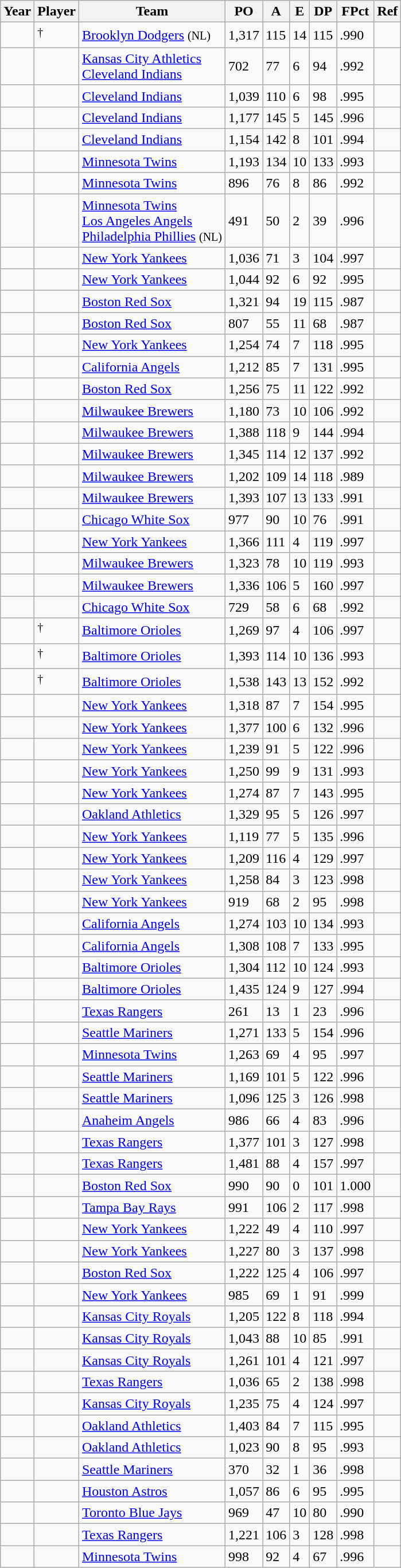<table class="wikitable sortable" border="1">
<tr>
<th>Year</th>
<th>Player</th>
<th>Team</th>
<th>PO</th>
<th>A</th>
<th>E</th>
<th>DP</th>
<th>FPct</th>
<th class="unsortable">Ref</th>
</tr>
<tr>
<td></td>
<td><sup>†</sup></td>
<td><a href='#'>Brooklyn Dodgers</a> <small>(NL)</small></td>
<td>1,317</td>
<td>115</td>
<td>14</td>
<td>115</td>
<td>.990</td>
<td></td>
</tr>
<tr>
<td></td>
<td></td>
<td><a href='#'>Kansas City Athletics</a><br><a href='#'>Cleveland Indians</a></td>
<td>702</td>
<td>77</td>
<td>6</td>
<td>94</td>
<td>.992</td>
<td><br></td>
</tr>
<tr>
<td></td>
<td></td>
<td><a href='#'>Cleveland Indians</a></td>
<td>1,039</td>
<td>110</td>
<td>6</td>
<td>98</td>
<td>.995</td>
<td></td>
</tr>
<tr>
<td></td>
<td></td>
<td><a href='#'>Cleveland Indians</a></td>
<td>1,177</td>
<td>145</td>
<td>5</td>
<td>145</td>
<td>.996</td>
<td></td>
</tr>
<tr>
<td></td>
<td></td>
<td><a href='#'>Cleveland Indians</a></td>
<td>1,154</td>
<td>142</td>
<td>8</td>
<td>101</td>
<td>.994</td>
<td></td>
</tr>
<tr>
<td></td>
<td></td>
<td><a href='#'>Minnesota Twins</a></td>
<td>1,193</td>
<td>134</td>
<td>10</td>
<td>133</td>
<td>.993</td>
<td></td>
</tr>
<tr>
<td></td>
<td></td>
<td><a href='#'>Minnesota Twins</a></td>
<td>896</td>
<td>76</td>
<td>8</td>
<td>86</td>
<td>.992</td>
<td></td>
</tr>
<tr>
<td></td>
<td></td>
<td><a href='#'>Minnesota Twins</a><br><a href='#'>Los Angeles Angels</a><br><a href='#'>Philadelphia Phillies</a> <small>(NL)</small></td>
<td>491</td>
<td>50</td>
<td>2</td>
<td>39</td>
<td>.996</td>
<td><br><br></td>
</tr>
<tr>
<td></td>
<td></td>
<td><a href='#'>New York Yankees</a></td>
<td>1,036</td>
<td>71</td>
<td>3</td>
<td>104</td>
<td>.997</td>
<td></td>
</tr>
<tr>
<td></td>
<td></td>
<td><a href='#'>New York Yankees</a></td>
<td>1,044</td>
<td>92</td>
<td>6</td>
<td>92</td>
<td>.995</td>
<td></td>
</tr>
<tr>
<td></td>
<td></td>
<td><a href='#'>Boston Red Sox</a></td>
<td>1,321</td>
<td>94</td>
<td>19</td>
<td>115</td>
<td>.987</td>
<td></td>
</tr>
<tr>
<td></td>
<td></td>
<td><a href='#'>Boston Red Sox</a></td>
<td>807</td>
<td>55</td>
<td>11</td>
<td>68</td>
<td>.987</td>
<td></td>
</tr>
<tr>
<td></td>
<td></td>
<td><a href='#'>New York Yankees</a></td>
<td>1,254</td>
<td>74</td>
<td>7</td>
<td>118</td>
<td>.995</td>
<td></td>
</tr>
<tr>
<td></td>
<td></td>
<td><a href='#'>California Angels</a></td>
<td>1,212</td>
<td>85</td>
<td>7</td>
<td>131</td>
<td>.995</td>
<td></td>
</tr>
<tr>
<td></td>
<td></td>
<td><a href='#'>Boston Red Sox</a></td>
<td>1,256</td>
<td>75</td>
<td>11</td>
<td>122</td>
<td>.992</td>
<td></td>
</tr>
<tr>
<td></td>
<td></td>
<td><a href='#'>Milwaukee Brewers</a></td>
<td>1,180</td>
<td>73</td>
<td>10</td>
<td>106</td>
<td>.992</td>
<td></td>
</tr>
<tr>
<td></td>
<td></td>
<td><a href='#'>Milwaukee Brewers</a></td>
<td>1,388</td>
<td>118</td>
<td>9</td>
<td>144</td>
<td>.994</td>
<td></td>
</tr>
<tr>
<td></td>
<td></td>
<td><a href='#'>Milwaukee Brewers</a></td>
<td>1,345</td>
<td>114</td>
<td>12</td>
<td>137</td>
<td>.992</td>
<td></td>
</tr>
<tr>
<td></td>
<td></td>
<td><a href='#'>Milwaukee Brewers</a></td>
<td>1,202</td>
<td>109</td>
<td>14</td>
<td>118</td>
<td>.989</td>
<td></td>
</tr>
<tr>
<td></td>
<td></td>
<td><a href='#'>Milwaukee Brewers</a></td>
<td>1,393</td>
<td>107</td>
<td>13</td>
<td>133</td>
<td>.991</td>
<td></td>
</tr>
<tr>
<td></td>
<td></td>
<td><a href='#'>Chicago White Sox</a></td>
<td>977</td>
<td>90</td>
<td>10</td>
<td>76</td>
<td>.991</td>
<td></td>
</tr>
<tr>
<td></td>
<td></td>
<td><a href='#'>New York Yankees</a></td>
<td>1,366</td>
<td>111</td>
<td>4</td>
<td>119</td>
<td>.997</td>
<td></td>
</tr>
<tr>
<td></td>
<td></td>
<td><a href='#'>Milwaukee Brewers</a></td>
<td>1,323</td>
<td>78</td>
<td>10</td>
<td>119</td>
<td>.993</td>
<td></td>
</tr>
<tr>
<td></td>
<td></td>
<td><a href='#'>Milwaukee Brewers</a></td>
<td>1,336</td>
<td>106</td>
<td>5</td>
<td>160</td>
<td>.997</td>
<td></td>
</tr>
<tr>
<td></td>
<td></td>
<td><a href='#'>Chicago White Sox</a></td>
<td>729</td>
<td>58</td>
<td>6</td>
<td>68</td>
<td>.992</td>
<td></td>
</tr>
<tr>
<td></td>
<td><sup>†</sup></td>
<td><a href='#'>Baltimore Orioles</a></td>
<td>1,269</td>
<td>97</td>
<td>4</td>
<td>106</td>
<td>.997</td>
<td></td>
</tr>
<tr>
<td></td>
<td><sup>†</sup></td>
<td><a href='#'>Baltimore Orioles</a></td>
<td>1,393</td>
<td>114</td>
<td>10</td>
<td>136</td>
<td>.993</td>
<td></td>
</tr>
<tr>
<td></td>
<td><sup>†</sup></td>
<td><a href='#'>Baltimore Orioles</a></td>
<td>1,538</td>
<td>143</td>
<td>13</td>
<td>152</td>
<td>.992</td>
<td></td>
</tr>
<tr>
<td></td>
<td></td>
<td><a href='#'>New York Yankees</a></td>
<td>1,318</td>
<td>87</td>
<td>7</td>
<td>154</td>
<td>.995</td>
<td></td>
</tr>
<tr>
<td></td>
<td></td>
<td><a href='#'>New York Yankees</a></td>
<td>1,377</td>
<td>100</td>
<td>6</td>
<td>132</td>
<td>.996</td>
<td></td>
</tr>
<tr>
<td></td>
<td></td>
<td><a href='#'>New York Yankees</a></td>
<td>1,239</td>
<td>91</td>
<td>5</td>
<td>122</td>
<td>.996</td>
<td></td>
</tr>
<tr>
<td></td>
<td></td>
<td><a href='#'>New York Yankees</a></td>
<td>1,250</td>
<td>99</td>
<td>9</td>
<td>131</td>
<td>.993</td>
<td></td>
</tr>
<tr>
<td></td>
<td></td>
<td><a href='#'>New York Yankees</a></td>
<td>1,274</td>
<td>87</td>
<td>7</td>
<td>143</td>
<td>.995</td>
<td></td>
</tr>
<tr>
<td></td>
<td></td>
<td><a href='#'>Oakland Athletics</a></td>
<td>1,329</td>
<td>95</td>
<td>5</td>
<td>126</td>
<td>.997</td>
<td></td>
</tr>
<tr>
<td></td>
<td></td>
<td><a href='#'>New York Yankees</a></td>
<td>1,119</td>
<td>77</td>
<td>5</td>
<td>135</td>
<td>.996</td>
<td></td>
</tr>
<tr>
<td></td>
<td></td>
<td><a href='#'>New York Yankees</a></td>
<td>1,209</td>
<td>116</td>
<td>4</td>
<td>129</td>
<td>.997</td>
<td></td>
</tr>
<tr>
<td></td>
<td></td>
<td><a href='#'>New York Yankees</a></td>
<td>1,258</td>
<td>84</td>
<td>3</td>
<td>123</td>
<td>.998</td>
<td></td>
</tr>
<tr>
<td></td>
<td></td>
<td><a href='#'>New York Yankees</a></td>
<td>919</td>
<td>68</td>
<td>2</td>
<td>95</td>
<td>.998</td>
<td></td>
</tr>
<tr>
<td></td>
<td></td>
<td><a href='#'>California Angels</a></td>
<td>1,274</td>
<td>103</td>
<td>10</td>
<td>134</td>
<td>.993</td>
<td></td>
</tr>
<tr>
<td></td>
<td></td>
<td><a href='#'>California Angels</a></td>
<td>1,308</td>
<td>108</td>
<td>7</td>
<td>133</td>
<td>.995</td>
<td></td>
</tr>
<tr>
<td></td>
<td></td>
<td><a href='#'>Baltimore Orioles</a></td>
<td>1,304</td>
<td>112</td>
<td>10</td>
<td>124</td>
<td>.993</td>
<td></td>
</tr>
<tr>
<td></td>
<td></td>
<td><a href='#'>Baltimore Orioles</a></td>
<td>1,435</td>
<td>124</td>
<td>9</td>
<td>127</td>
<td>.994</td>
<td></td>
</tr>
<tr>
<td></td>
<td></td>
<td><a href='#'>Texas Rangers</a></td>
<td>261</td>
<td>13</td>
<td>1</td>
<td>23</td>
<td>.996</td>
<td></td>
</tr>
<tr>
<td></td>
<td></td>
<td><a href='#'>Seattle Mariners</a></td>
<td>1,271</td>
<td>133</td>
<td>5</td>
<td>154</td>
<td>.996</td>
<td></td>
</tr>
<tr>
<td></td>
<td></td>
<td><a href='#'>Minnesota Twins</a></td>
<td>1,263</td>
<td>69</td>
<td>4</td>
<td>95</td>
<td>.997</td>
<td></td>
</tr>
<tr>
<td></td>
<td></td>
<td><a href='#'>Seattle Mariners</a></td>
<td>1,169</td>
<td>101</td>
<td>5</td>
<td>122</td>
<td>.996</td>
<td></td>
</tr>
<tr>
<td></td>
<td></td>
<td><a href='#'>Seattle Mariners</a></td>
<td>1,096</td>
<td>125</td>
<td>3</td>
<td>126</td>
<td>.998</td>
<td></td>
</tr>
<tr>
<td></td>
<td></td>
<td><a href='#'>Anaheim Angels</a></td>
<td>986</td>
<td>66</td>
<td>4</td>
<td>83</td>
<td>.996</td>
<td></td>
</tr>
<tr>
<td></td>
<td></td>
<td><a href='#'>Texas Rangers</a></td>
<td>1,377</td>
<td>101</td>
<td>3</td>
<td>127</td>
<td>.998</td>
<td></td>
</tr>
<tr>
<td></td>
<td></td>
<td><a href='#'>Texas Rangers</a></td>
<td>1,481</td>
<td>88</td>
<td>4</td>
<td>157</td>
<td>.997</td>
<td></td>
</tr>
<tr>
<td></td>
<td></td>
<td><a href='#'>Boston Red Sox</a></td>
<td>990</td>
<td>90</td>
<td>0</td>
<td>101</td>
<td>1.000</td>
<td></td>
</tr>
<tr>
<td></td>
<td></td>
<td><a href='#'>Tampa Bay Rays</a></td>
<td>991</td>
<td>106</td>
<td>2</td>
<td>117</td>
<td>.998</td>
<td></td>
</tr>
<tr>
<td></td>
<td></td>
<td><a href='#'>New York Yankees</a></td>
<td>1,222</td>
<td>49</td>
<td>4</td>
<td>110</td>
<td>.997</td>
<td></td>
</tr>
<tr>
<td></td>
<td></td>
<td><a href='#'>New York Yankees</a></td>
<td>1,227</td>
<td>80</td>
<td>3</td>
<td>137</td>
<td>.998</td>
<td></td>
</tr>
<tr>
<td></td>
<td></td>
<td><a href='#'>Boston Red Sox</a></td>
<td>1,222</td>
<td>125</td>
<td>4</td>
<td>106</td>
<td>.997</td>
<td></td>
</tr>
<tr>
<td></td>
<td></td>
<td><a href='#'>New York Yankees</a></td>
<td>985</td>
<td>69</td>
<td>1</td>
<td>91</td>
<td>.999</td>
<td></td>
</tr>
<tr>
<td></td>
<td></td>
<td><a href='#'>Kansas City Royals</a></td>
<td>1,205</td>
<td>122</td>
<td>8</td>
<td>118</td>
<td>.994</td>
<td></td>
</tr>
<tr>
<td></td>
<td></td>
<td><a href='#'>Kansas City Royals</a></td>
<td>1,043</td>
<td>88</td>
<td>10</td>
<td>85</td>
<td>.991</td>
<td></td>
</tr>
<tr>
<td></td>
<td></td>
<td><a href='#'>Kansas City Royals</a></td>
<td>1,261</td>
<td>101</td>
<td>4</td>
<td>121</td>
<td>.997</td>
<td></td>
</tr>
<tr>
<td></td>
<td></td>
<td><a href='#'>Texas Rangers</a></td>
<td>1,036</td>
<td>65</td>
<td>2</td>
<td>138</td>
<td>.998</td>
<td></td>
</tr>
<tr>
<td></td>
<td></td>
<td><a href='#'>Kansas City Royals</a></td>
<td>1,235</td>
<td>75</td>
<td>4</td>
<td>124</td>
<td>.997</td>
<td></td>
</tr>
<tr>
<td></td>
<td></td>
<td><a href='#'>Oakland Athletics</a></td>
<td>1,403</td>
<td>84</td>
<td>7</td>
<td>115</td>
<td>.995</td>
<td></td>
</tr>
<tr>
<td></td>
<td></td>
<td><a href='#'>Oakland Athletics</a></td>
<td>1,023</td>
<td>90</td>
<td>8</td>
<td>95</td>
<td>.993</td>
<td></td>
</tr>
<tr>
<td></td>
<td></td>
<td><a href='#'>Seattle Mariners</a></td>
<td>370</td>
<td>32</td>
<td>1</td>
<td>36</td>
<td>.998</td>
<td></td>
</tr>
<tr>
<td></td>
<td></td>
<td><a href='#'>Houston Astros</a></td>
<td>1,057</td>
<td>86</td>
<td>6</td>
<td>95</td>
<td>.995</td>
<td></td>
</tr>
<tr>
<td></td>
<td></td>
<td><a href='#'>Toronto Blue Jays</a></td>
<td>969</td>
<td>47</td>
<td>10</td>
<td>80</td>
<td>.990</td>
<td></td>
</tr>
<tr>
<td></td>
<td></td>
<td><a href='#'>Texas Rangers</a></td>
<td>1,221</td>
<td>106</td>
<td>3</td>
<td>128</td>
<td>.998</td>
<td></td>
</tr>
<tr>
<td></td>
<td></td>
<td><a href='#'>Minnesota Twins</a></td>
<td>998</td>
<td>92</td>
<td>4</td>
<td>67</td>
<td>.996</td>
<td></td>
</tr>
</table>
